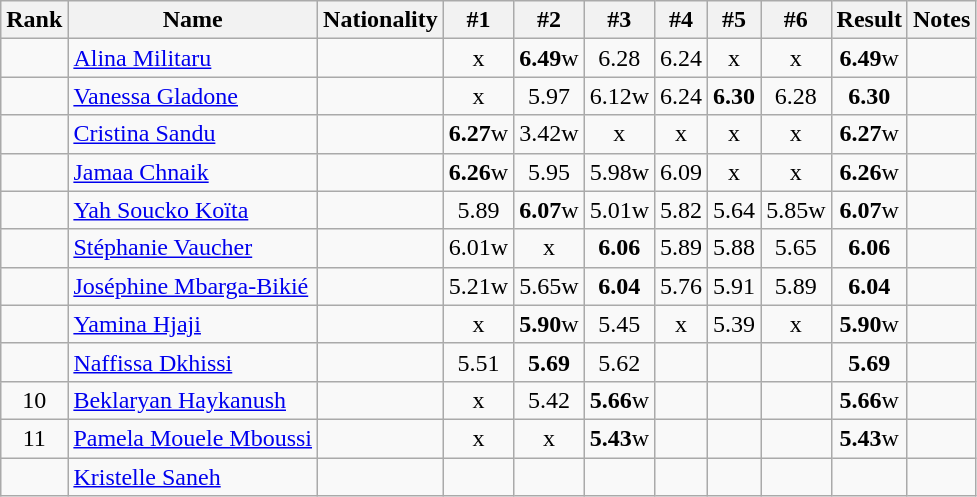<table class="wikitable sortable" style="text-align:center">
<tr>
<th>Rank</th>
<th>Name</th>
<th>Nationality</th>
<th>#1</th>
<th>#2</th>
<th>#3</th>
<th>#4</th>
<th>#5</th>
<th>#6</th>
<th>Result</th>
<th>Notes</th>
</tr>
<tr>
<td></td>
<td align=left><a href='#'>Alina Militaru</a></td>
<td align=left></td>
<td>x</td>
<td><strong>6.49</strong>w</td>
<td>6.28</td>
<td>6.24</td>
<td>x</td>
<td>x</td>
<td><strong>6.49</strong>w</td>
<td></td>
</tr>
<tr>
<td></td>
<td align=left><a href='#'>Vanessa Gladone</a></td>
<td align=left></td>
<td>x</td>
<td>5.97</td>
<td>6.12w</td>
<td>6.24</td>
<td><strong>6.30</strong></td>
<td>6.28</td>
<td><strong>6.30</strong></td>
<td></td>
</tr>
<tr>
<td></td>
<td align=left><a href='#'>Cristina Sandu</a></td>
<td align=left></td>
<td><strong>6.27</strong>w</td>
<td>3.42w</td>
<td>x</td>
<td>x</td>
<td>x</td>
<td>x</td>
<td><strong>6.27</strong>w</td>
<td></td>
</tr>
<tr>
<td></td>
<td align=left><a href='#'>Jamaa Chnaik</a></td>
<td align=left></td>
<td><strong>6.26</strong>w</td>
<td>5.95</td>
<td>5.98w</td>
<td>6.09</td>
<td>x</td>
<td>x</td>
<td><strong>6.26</strong>w</td>
<td></td>
</tr>
<tr>
<td></td>
<td align=left><a href='#'>Yah Soucko Koïta</a></td>
<td align=left></td>
<td>5.89</td>
<td><strong>6.07</strong>w</td>
<td>5.01w</td>
<td>5.82</td>
<td>5.64</td>
<td>5.85w</td>
<td><strong>6.07</strong>w</td>
<td></td>
</tr>
<tr>
<td></td>
<td align=left><a href='#'>Stéphanie Vaucher</a></td>
<td align=left></td>
<td>6.01w</td>
<td>x</td>
<td><strong>6.06</strong></td>
<td>5.89</td>
<td>5.88</td>
<td>5.65</td>
<td><strong>6.06</strong></td>
<td></td>
</tr>
<tr>
<td></td>
<td align=left><a href='#'>Joséphine Mbarga-Bikié</a></td>
<td align=left></td>
<td>5.21w</td>
<td>5.65w</td>
<td><strong>6.04</strong></td>
<td>5.76</td>
<td>5.91</td>
<td>5.89</td>
<td><strong>6.04</strong></td>
<td></td>
</tr>
<tr>
<td></td>
<td align=left><a href='#'>Yamina Hjaji</a></td>
<td align=left></td>
<td>x</td>
<td><strong>5.90</strong>w</td>
<td>5.45</td>
<td>x</td>
<td>5.39</td>
<td>x</td>
<td><strong>5.90</strong>w</td>
<td></td>
</tr>
<tr>
<td></td>
<td align=left><a href='#'>Naffissa Dkhissi</a></td>
<td align=left></td>
<td>5.51</td>
<td><strong>5.69</strong></td>
<td>5.62</td>
<td></td>
<td></td>
<td></td>
<td><strong>5.69</strong></td>
<td></td>
</tr>
<tr>
<td>10</td>
<td align=left><a href='#'>Beklaryan Haykanush</a></td>
<td align=left></td>
<td>x</td>
<td>5.42</td>
<td><strong>5.66</strong>w</td>
<td></td>
<td></td>
<td></td>
<td><strong>5.66</strong>w</td>
<td></td>
</tr>
<tr>
<td>11</td>
<td align=left><a href='#'>Pamela Mouele Mboussi</a></td>
<td align=left></td>
<td>x</td>
<td>x</td>
<td><strong>5.43</strong>w</td>
<td></td>
<td></td>
<td></td>
<td><strong>5.43</strong>w</td>
<td></td>
</tr>
<tr>
<td></td>
<td align=left><a href='#'>Kristelle Saneh</a></td>
<td align=left></td>
<td></td>
<td></td>
<td></td>
<td></td>
<td></td>
<td></td>
<td><strong></strong></td>
<td></td>
</tr>
</table>
